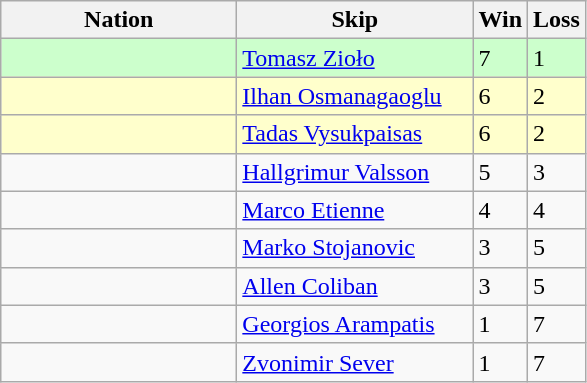<table class="wikitable">
<tr>
<th bgcolor="#efefef" width="150">Nation</th>
<th bgcolor="#efefef" width="150">Skip</th>
<th bgcolor="#efefef" width="20">Win</th>
<th bgcolor="#efefef" width="20">Loss</th>
</tr>
<tr bgcolor=#ccffcc>
<td></td>
<td><a href='#'>Tomasz Zioło</a></td>
<td>7</td>
<td>1</td>
</tr>
<tr bgcolor=#ffffcc>
<td></td>
<td><a href='#'>Ilhan Osmanagaoglu</a></td>
<td>6</td>
<td>2</td>
</tr>
<tr bgcolor=#ffffcc>
<td></td>
<td><a href='#'>Tadas Vysukpaisas</a></td>
<td>6</td>
<td>2</td>
</tr>
<tr>
<td></td>
<td><a href='#'>Hallgrimur Valsson</a></td>
<td>5</td>
<td>3</td>
</tr>
<tr>
<td></td>
<td><a href='#'>Marco Etienne</a></td>
<td>4</td>
<td>4</td>
</tr>
<tr>
<td></td>
<td><a href='#'>Marko Stojanovic</a></td>
<td>3</td>
<td>5</td>
</tr>
<tr>
<td></td>
<td><a href='#'>Allen Coliban</a></td>
<td>3</td>
<td>5</td>
</tr>
<tr>
<td></td>
<td><a href='#'>Georgios Arampatis</a></td>
<td>1</td>
<td>7</td>
</tr>
<tr>
<td></td>
<td><a href='#'>Zvonimir Sever</a></td>
<td>1</td>
<td>7</td>
</tr>
</table>
